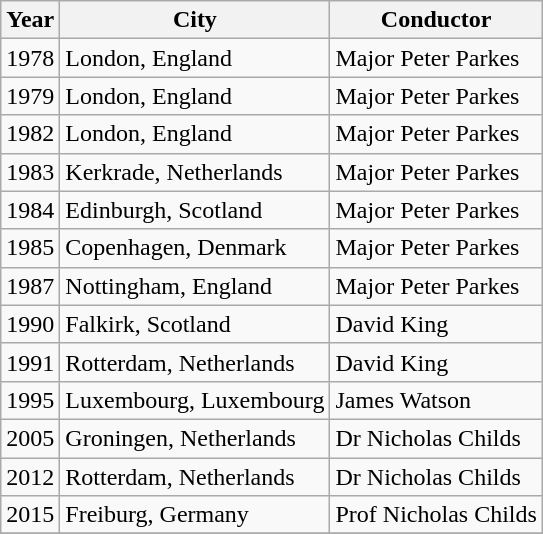<table class="wikitable">
<tr>
<th>Year</th>
<th>City</th>
<th>Conductor</th>
</tr>
<tr>
<td>1978</td>
<td align=left>London, England</td>
<td>Major Peter Parkes</td>
</tr>
<tr>
<td>1979</td>
<td align=left>London, England</td>
<td>Major Peter Parkes</td>
</tr>
<tr>
<td>1982</td>
<td align=left>London, England</td>
<td>Major Peter Parkes</td>
</tr>
<tr>
<td>1983</td>
<td align=left>Kerkrade,  Netherlands</td>
<td>Major Peter Parkes</td>
</tr>
<tr>
<td>1984</td>
<td align=left>Edinburgh,  Scotland</td>
<td>Major Peter Parkes</td>
</tr>
<tr>
<td>1985</td>
<td align=left>Copenhagen, Denmark</td>
<td>Major Peter Parkes</td>
</tr>
<tr>
<td>1987</td>
<td align=left>Nottingham, England</td>
<td>Major Peter Parkes</td>
</tr>
<tr>
<td>1990</td>
<td align=left>Falkirk, Scotland</td>
<td>David King</td>
</tr>
<tr>
<td>1991</td>
<td align=left>Rotterdam, Netherlands</td>
<td>David King</td>
</tr>
<tr>
<td>1995</td>
<td align=left>Luxembourg, Luxembourg</td>
<td>James Watson</td>
</tr>
<tr>
<td>2005</td>
<td align=left>Groningen, Netherlands</td>
<td>Dr Nicholas Childs</td>
</tr>
<tr>
<td>2012</td>
<td align=left>Rotterdam, Netherlands</td>
<td>Dr Nicholas Childs</td>
</tr>
<tr>
<td>2015</td>
<td align=left>Freiburg, Germany</td>
<td>Prof Nicholas Childs</td>
</tr>
<tr>
</tr>
</table>
